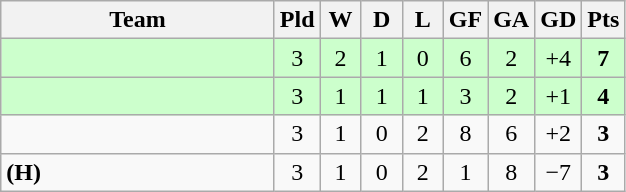<table class="wikitable" style="text-align: center;">
<tr>
<th width="175">Team</th>
<th width="20">Pld</th>
<th width="20">W</th>
<th width="20">D</th>
<th width="20">L</th>
<th width="20">GF</th>
<th width="20">GA</th>
<th width="20">GD</th>
<th width="20">Pts</th>
</tr>
<tr bgcolor="#ccffcc">
<td align=left></td>
<td>3</td>
<td>2</td>
<td>1</td>
<td>0</td>
<td>6</td>
<td>2</td>
<td>+4</td>
<td><strong>7</strong></td>
</tr>
<tr bgcolor="#ccffcc">
<td align=left></td>
<td>3</td>
<td>1</td>
<td>1</td>
<td>1</td>
<td>3</td>
<td>2</td>
<td>+1</td>
<td><strong>4</strong></td>
</tr>
<tr>
<td align=left></td>
<td>3</td>
<td>1</td>
<td>0</td>
<td>2</td>
<td>8</td>
<td>6</td>
<td>+2</td>
<td><strong>3</strong></td>
</tr>
<tr>
<td align=left> <strong>(H)</strong></td>
<td>3</td>
<td>1</td>
<td>0</td>
<td>2</td>
<td>1</td>
<td>8</td>
<td>−7</td>
<td><strong>3</strong></td>
</tr>
</table>
